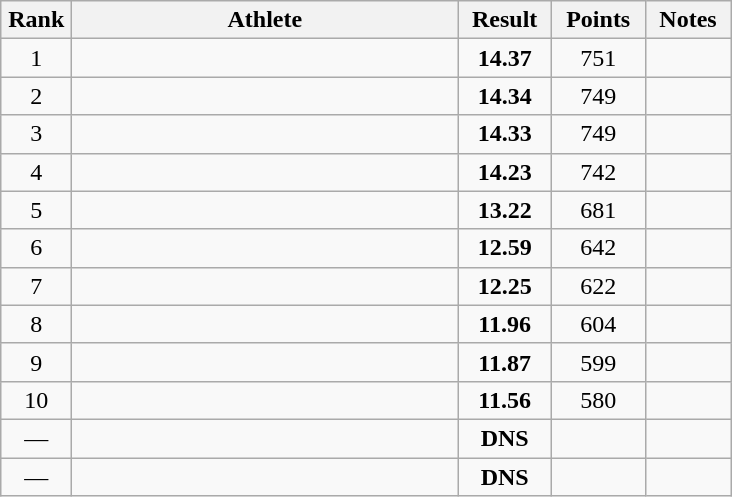<table class="wikitable" style="text-align:center">
<tr>
<th width=40>Rank</th>
<th width=250>Athlete</th>
<th width=55>Result</th>
<th width=55>Points</th>
<th width=50>Notes</th>
</tr>
<tr>
<td>1</td>
<td align=left></td>
<td><strong>14.37</strong></td>
<td>751</td>
<td></td>
</tr>
<tr>
<td>2</td>
<td align=left></td>
<td><strong>14.34</strong></td>
<td>749</td>
<td></td>
</tr>
<tr>
<td>3</td>
<td align=left></td>
<td><strong>14.33</strong></td>
<td>749</td>
<td></td>
</tr>
<tr>
<td>4</td>
<td align=left></td>
<td><strong>14.23</strong></td>
<td>742</td>
<td></td>
</tr>
<tr>
<td>5</td>
<td align=left></td>
<td><strong>13.22</strong></td>
<td>681</td>
<td></td>
</tr>
<tr>
<td>6</td>
<td align=left></td>
<td><strong>12.59</strong></td>
<td>642</td>
<td></td>
</tr>
<tr>
<td>7</td>
<td align=left></td>
<td><strong>12.25</strong></td>
<td>622</td>
<td></td>
</tr>
<tr>
<td>8</td>
<td align=left></td>
<td><strong>11.96</strong></td>
<td>604</td>
<td></td>
</tr>
<tr>
<td>9</td>
<td align=left></td>
<td><strong>11.87</strong></td>
<td>599</td>
<td></td>
</tr>
<tr>
<td>10</td>
<td align=left></td>
<td><strong>11.56</strong></td>
<td>580</td>
<td></td>
</tr>
<tr>
<td>—</td>
<td align=left></td>
<td><strong>DNS</strong></td>
<td></td>
<td></td>
</tr>
<tr>
<td>—</td>
<td align=left></td>
<td><strong>DNS</strong></td>
<td></td>
<td></td>
</tr>
</table>
